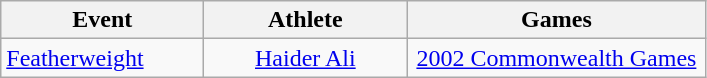<table class="wikitable sortable" style="margin-top:0em; text-align:center; font-size:100%;">
<tr>
<th style="width:8em;">Event</th>
<th style="width:8em;">Athlete</th>
<th style="width:12em;">Games</th>
</tr>
<tr>
<td align=left><a href='#'>Featherweight</a></td>
<td><a href='#'>Haider Ali</a></td>
<td><a href='#'>2002 Commonwealth Games</a></td>
</tr>
</table>
